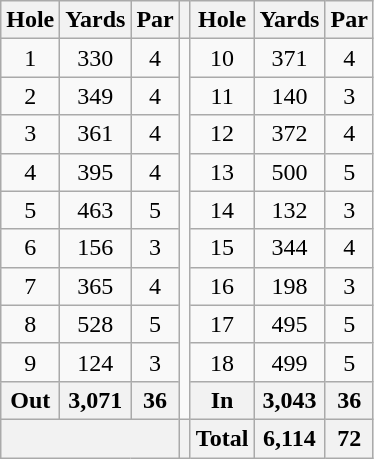<table class=wikitable style=text-align:center>
<tr>
<th>Hole</th>
<th>Yards</th>
<th>Par</th>
<th></th>
<th>Hole</th>
<th>Yards</th>
<th>Par</th>
</tr>
<tr>
<td>1</td>
<td>330</td>
<td>4</td>
<td rowspan="10"></td>
<td>10</td>
<td>371</td>
<td>4</td>
</tr>
<tr>
<td>2</td>
<td>349</td>
<td>4</td>
<td>11</td>
<td>140</td>
<td>3</td>
</tr>
<tr>
<td>3</td>
<td>361</td>
<td>4</td>
<td>12</td>
<td>372</td>
<td>4</td>
</tr>
<tr>
<td>4</td>
<td>395</td>
<td>4</td>
<td>13</td>
<td>500</td>
<td>5</td>
</tr>
<tr>
<td>5</td>
<td>463</td>
<td>5</td>
<td>14</td>
<td>132</td>
<td>3</td>
</tr>
<tr>
<td>6</td>
<td>156</td>
<td>3</td>
<td>15</td>
<td>344</td>
<td>4</td>
</tr>
<tr>
<td>7</td>
<td>365</td>
<td>4</td>
<td>16</td>
<td>198</td>
<td>3</td>
</tr>
<tr>
<td>8</td>
<td>528</td>
<td>5</td>
<td>17</td>
<td>495</td>
<td>5</td>
</tr>
<tr>
<td>9</td>
<td>124</td>
<td>3</td>
<td>18</td>
<td>499</td>
<td>5</td>
</tr>
<tr>
<th>Out</th>
<th>3,071</th>
<th>36</th>
<th>In</th>
<th>3,043</th>
<th>36</th>
</tr>
<tr>
<th colspan="3"></th>
<th></th>
<th>Total</th>
<th>6,114</th>
<th>72</th>
</tr>
</table>
